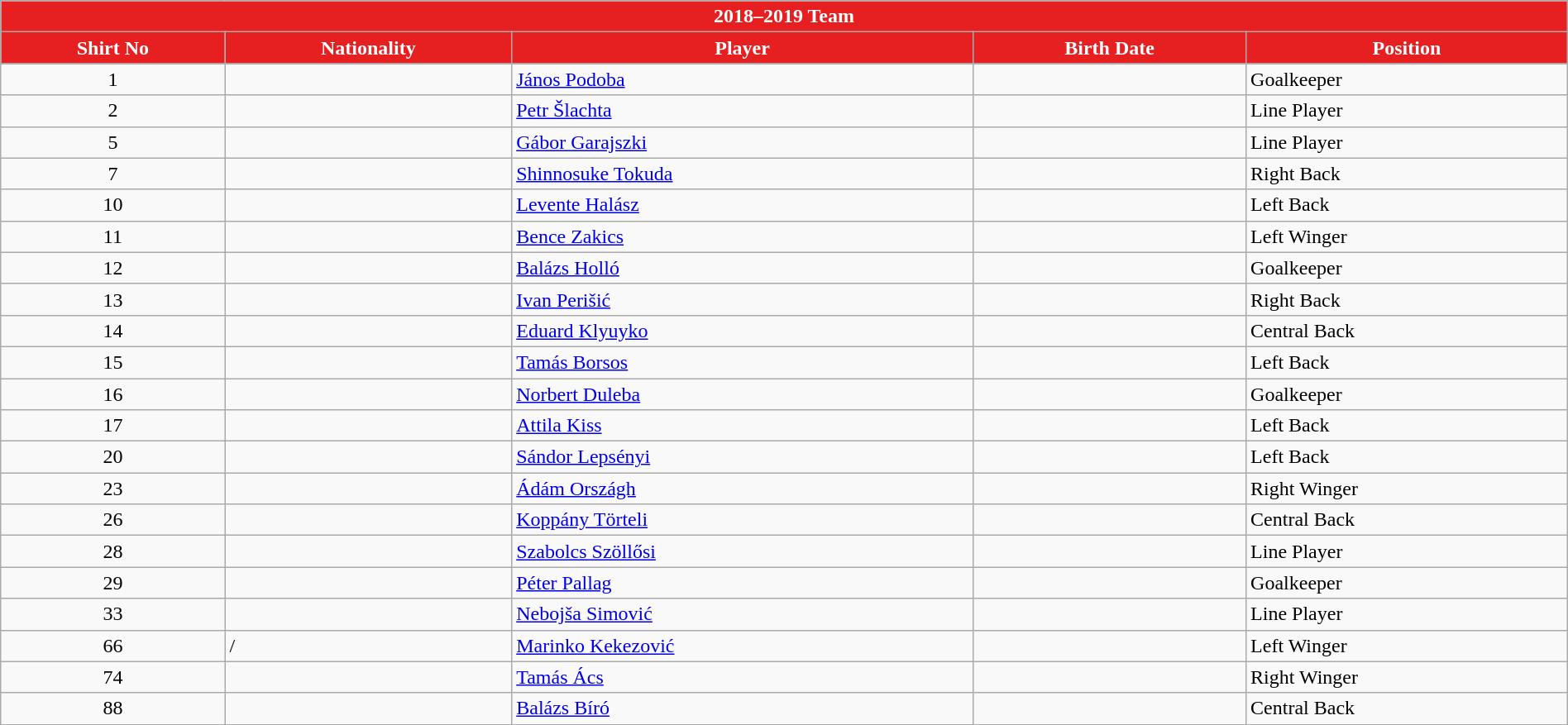<table class="wikitable collapsible collapsed" style="width:100%">
<tr>
<th colspan=5 style="background-color:#E62020;color:white;text-align:center;"> <strong>2018–2019 Team</strong></th>
</tr>
<tr>
<th style="color:white; background:#E62020">Shirt No</th>
<th style="color:white; background:#E62020">Nationality</th>
<th style="color:white; background:#E62020">Player</th>
<th style="color:white; background:#E62020">Birth Date</th>
<th style="color:white; background:#E62020">Position</th>
</tr>
<tr>
<td align=center>1</td>
<td></td>
<td><a href='#'>János Podoba</a></td>
<td></td>
<td>Goalkeeper</td>
</tr>
<tr>
<td align=center>2</td>
<td></td>
<td><a href='#'>Petr Šlachta</a></td>
<td></td>
<td>Line Player</td>
</tr>
<tr>
<td align=center>5</td>
<td></td>
<td><a href='#'>Gábor Garajszki</a></td>
<td></td>
<td>Line Player</td>
</tr>
<tr>
<td align=center>7</td>
<td></td>
<td><a href='#'>Shinnosuke Tokuda</a></td>
<td></td>
<td>Right Back</td>
</tr>
<tr>
<td align=center>10</td>
<td></td>
<td><a href='#'>Levente Halász</a></td>
<td></td>
<td>Left Back</td>
</tr>
<tr>
<td align=center>11</td>
<td></td>
<td><a href='#'>Bence Zakics</a></td>
<td></td>
<td>Left Winger</td>
</tr>
<tr>
<td align=center>12</td>
<td></td>
<td><a href='#'>Balázs Holló</a></td>
<td></td>
<td>Goalkeeper</td>
</tr>
<tr>
<td align=center>13</td>
<td></td>
<td><a href='#'>Ivan Perišić</a></td>
<td></td>
<td>Right Back</td>
</tr>
<tr>
<td align=center>14</td>
<td></td>
<td><a href='#'>Eduard Klyuyko</a></td>
<td></td>
<td>Central Back</td>
</tr>
<tr>
<td align=center>15</td>
<td></td>
<td><a href='#'>Tamás Borsos</a></td>
<td></td>
<td>Left Back</td>
</tr>
<tr>
<td align=center>16</td>
<td></td>
<td><a href='#'>Norbert Duleba</a></td>
<td></td>
<td>Goalkeeper</td>
</tr>
<tr>
<td align=center>17</td>
<td></td>
<td><a href='#'>Attila Kiss</a></td>
<td></td>
<td>Left Back</td>
</tr>
<tr>
<td align=center>20</td>
<td></td>
<td><a href='#'>Sándor Lepsényi</a></td>
<td></td>
<td>Left Back</td>
</tr>
<tr>
<td align=center>23</td>
<td></td>
<td><a href='#'>Ádám Országh</a></td>
<td></td>
<td>Right Winger</td>
</tr>
<tr>
<td align=center>26</td>
<td></td>
<td><a href='#'>Koppány Törteli</a></td>
<td></td>
<td>Central Back</td>
</tr>
<tr>
<td align=center>28</td>
<td></td>
<td><a href='#'>Szabolcs Szöllősi</a></td>
<td></td>
<td>Line Player</td>
</tr>
<tr>
<td align=center>29</td>
<td></td>
<td><a href='#'>Péter Pallag</a></td>
<td></td>
<td>Goalkeeper</td>
</tr>
<tr>
<td align=center>33</td>
<td></td>
<td><a href='#'>Nebojša Simović</a></td>
<td></td>
<td>Line Player</td>
</tr>
<tr>
<td align=center>66</td>
<td>/</td>
<td><a href='#'>Marinko Kekezović</a></td>
<td></td>
<td>Left Winger</td>
</tr>
<tr>
<td align=center>74</td>
<td></td>
<td><a href='#'>Tamás Ács</a></td>
<td></td>
<td>Right Winger</td>
</tr>
<tr>
<td align=center>88</td>
<td></td>
<td><a href='#'>Balázs Bíró</a></td>
<td></td>
<td>Central Back</td>
</tr>
</table>
